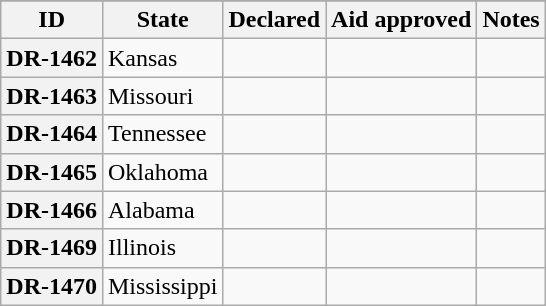<table class="sortable wikitable right" style="float:right; margin:0 0 0.5em 1em">
<tr>
</tr>
<tr>
<th scope="col">ID</th>
<th scope="col">State</th>
<th scope="col">Declared</th>
<th scope="col">Aid approved</th>
<th scope="col" class="unsortable">Notes</th>
</tr>
<tr>
<th scope="row">DR-1462</th>
<td>Kansas</td>
<td></td>
<td></td>
<td></td>
</tr>
<tr>
<th scope="row">DR-1463</th>
<td>Missouri</td>
<td></td>
<td></td>
<td></td>
</tr>
<tr>
<th scope="row">DR-1464</th>
<td>Tennessee</td>
<td></td>
<td></td>
<td></td>
</tr>
<tr>
<th scope="row">DR-1465</th>
<td>Oklahoma</td>
<td></td>
<td></td>
<td></td>
</tr>
<tr>
<th scope="row">DR-1466</th>
<td>Alabama</td>
<td></td>
<td></td>
<td></td>
</tr>
<tr>
<th scope="row">DR-1469</th>
<td>Illinois</td>
<td></td>
<td></td>
<td></td>
</tr>
<tr>
<th scope="row">DR-1470</th>
<td>Mississippi</td>
<td></td>
<td></td>
<td></td>
</tr>
</table>
